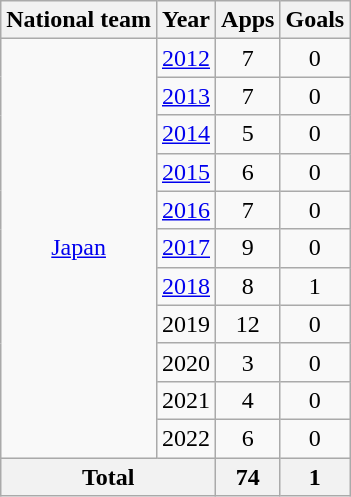<table class="wikitable" style="text-align:center">
<tr>
<th>National team</th>
<th>Year</th>
<th>Apps</th>
<th>Goals</th>
</tr>
<tr>
<td rowspan="11"><a href='#'>Japan</a></td>
<td><a href='#'>2012</a></td>
<td>7</td>
<td>0</td>
</tr>
<tr>
<td><a href='#'>2013</a></td>
<td>7</td>
<td>0</td>
</tr>
<tr>
<td><a href='#'>2014</a></td>
<td>5</td>
<td>0</td>
</tr>
<tr>
<td><a href='#'>2015</a></td>
<td>6</td>
<td>0</td>
</tr>
<tr>
<td><a href='#'>2016</a></td>
<td>7</td>
<td>0</td>
</tr>
<tr>
<td><a href='#'>2017</a></td>
<td>9</td>
<td>0</td>
</tr>
<tr>
<td><a href='#'>2018</a></td>
<td>8</td>
<td>1</td>
</tr>
<tr>
<td>2019</td>
<td>12</td>
<td>0</td>
</tr>
<tr>
<td>2020</td>
<td>3</td>
<td>0</td>
</tr>
<tr>
<td>2021</td>
<td>4</td>
<td>0</td>
</tr>
<tr>
<td>2022</td>
<td>6</td>
<td>0</td>
</tr>
<tr>
<th colspan="2">Total</th>
<th>74</th>
<th>1</th>
</tr>
</table>
